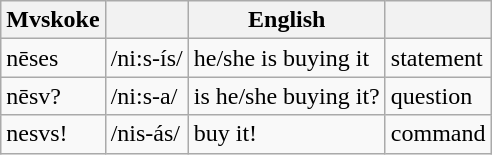<table class="wikitable">
<tr>
<th>Mvskoke</th>
<th></th>
<th>English</th>
<th></th>
</tr>
<tr>
<td>nēses</td>
<td>/ni:s-ís/</td>
<td>he/she is buying it</td>
<td>statement</td>
</tr>
<tr>
<td>nēsv?</td>
<td>/ni:s-a/</td>
<td>is he/she buying it?</td>
<td>question</td>
</tr>
<tr>
<td>nesvs!</td>
<td>/nis-ás/</td>
<td>buy it!</td>
<td>command</td>
</tr>
</table>
